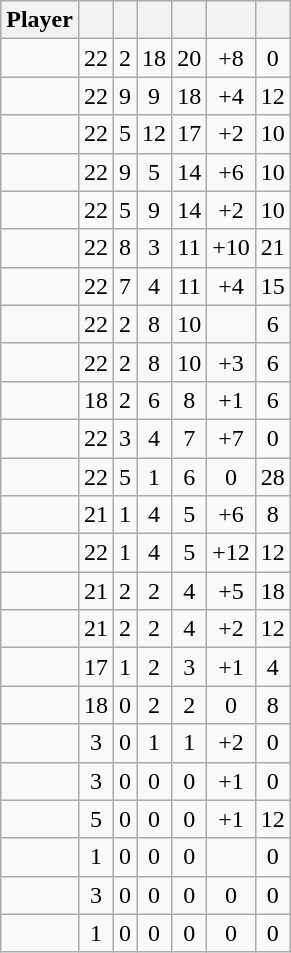<table class="wikitable sortable" style="text-align:center;">
<tr>
<th>Player</th>
<th></th>
<th></th>
<th></th>
<th></th>
<th data-sort-type="number"></th>
<th></th>
</tr>
<tr>
<td style="text-align:left;"></td>
<td>22</td>
<td>2</td>
<td>18</td>
<td>20</td>
<td>+8</td>
<td>0</td>
</tr>
<tr>
<td style="text-align:left;"></td>
<td>22</td>
<td>9</td>
<td>9</td>
<td>18</td>
<td>+4</td>
<td>12</td>
</tr>
<tr>
<td style="text-align:left;"></td>
<td>22</td>
<td>5</td>
<td>12</td>
<td>17</td>
<td>+2</td>
<td>10</td>
</tr>
<tr>
<td style="text-align:left;"></td>
<td>22</td>
<td>9</td>
<td>5</td>
<td>14</td>
<td>+6</td>
<td>10</td>
</tr>
<tr>
<td style="text-align:left;"></td>
<td>22</td>
<td>5</td>
<td>9</td>
<td>14</td>
<td>+2</td>
<td>10</td>
</tr>
<tr>
<td style="text-align:left;"></td>
<td>22</td>
<td>8</td>
<td>3</td>
<td>11</td>
<td>+10</td>
<td>21</td>
</tr>
<tr>
<td style="text-align:left;"></td>
<td>22</td>
<td>7</td>
<td>4</td>
<td>11</td>
<td>+4</td>
<td>15</td>
</tr>
<tr>
<td style="text-align:left;"></td>
<td>22</td>
<td>2</td>
<td>8</td>
<td>10</td>
<td></td>
<td>6</td>
</tr>
<tr>
<td style="text-align:left;"></td>
<td>22</td>
<td>2</td>
<td>8</td>
<td>10</td>
<td>+3</td>
<td>6</td>
</tr>
<tr>
<td style="text-align:left;"></td>
<td>18</td>
<td>2</td>
<td>6</td>
<td>8</td>
<td>+1</td>
<td>6</td>
</tr>
<tr>
<td style="text-align:left;"></td>
<td>22</td>
<td>3</td>
<td>4</td>
<td>7</td>
<td>+7</td>
<td>0</td>
</tr>
<tr>
<td style="text-align:left;"></td>
<td>22</td>
<td>5</td>
<td>1</td>
<td>6</td>
<td>0</td>
<td>28</td>
</tr>
<tr>
<td style="text-align:left;"></td>
<td>21</td>
<td>1</td>
<td>4</td>
<td>5</td>
<td>+6</td>
<td>8</td>
</tr>
<tr>
<td style="text-align:left;"></td>
<td>22</td>
<td>1</td>
<td>4</td>
<td>5</td>
<td>+12</td>
<td>12</td>
</tr>
<tr>
<td style="text-align:left;"></td>
<td>21</td>
<td>2</td>
<td>2</td>
<td>4</td>
<td>+5</td>
<td>18</td>
</tr>
<tr>
<td style="text-align:left;"></td>
<td>21</td>
<td>2</td>
<td>2</td>
<td>4</td>
<td>+2</td>
<td>12</td>
</tr>
<tr>
<td style="text-align:left;"></td>
<td>17</td>
<td>1</td>
<td>2</td>
<td>3</td>
<td>+1</td>
<td>4</td>
</tr>
<tr>
<td style="text-align:left;"></td>
<td>18</td>
<td>0</td>
<td>2</td>
<td>2</td>
<td>0</td>
<td>8</td>
</tr>
<tr>
<td style="text-align:left;"></td>
<td>3</td>
<td>0</td>
<td>1</td>
<td>1</td>
<td>+2</td>
<td>0</td>
</tr>
<tr>
<td style="text-align:left;"></td>
<td>3</td>
<td>0</td>
<td>0</td>
<td>0</td>
<td>+1</td>
<td>0</td>
</tr>
<tr>
<td style="text-align:left;"></td>
<td>5</td>
<td>0</td>
<td>0</td>
<td>0</td>
<td>+1</td>
<td>12</td>
</tr>
<tr>
<td style="text-align:left;"></td>
<td>1</td>
<td>0</td>
<td>0</td>
<td>0</td>
<td></td>
<td>0</td>
</tr>
<tr>
<td style="text-align:left;"></td>
<td>3</td>
<td>0</td>
<td>0</td>
<td>0</td>
<td>0</td>
<td>0</td>
</tr>
<tr>
<td style="text-align:left;"></td>
<td>1</td>
<td>0</td>
<td>0</td>
<td>0</td>
<td>0</td>
<td>0</td>
</tr>
</table>
